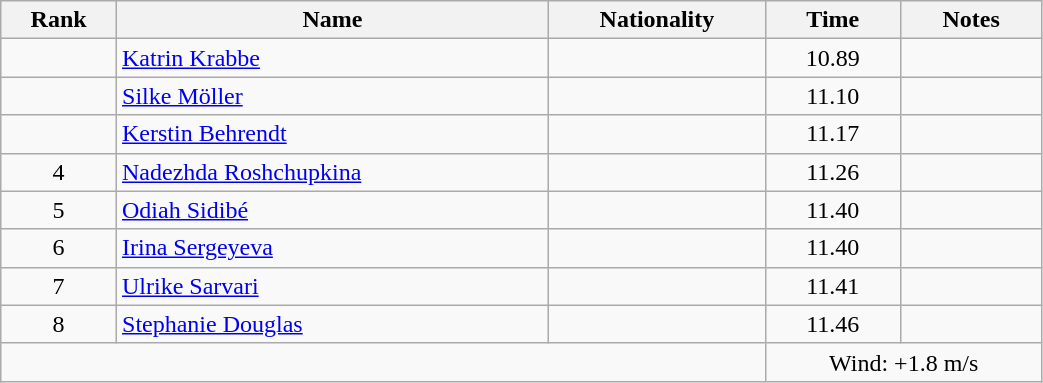<table class="wikitable sortable" style="text-align:center;width: 55%">
<tr>
<th>Rank</th>
<th>Name</th>
<th>Nationality</th>
<th>Time</th>
<th>Notes</th>
</tr>
<tr>
<td></td>
<td align=left><a href='#'>Katrin Krabbe</a></td>
<td align=left></td>
<td>10.89</td>
<td></td>
</tr>
<tr>
<td></td>
<td align=left><a href='#'>Silke Möller</a></td>
<td align=left></td>
<td>11.10</td>
<td></td>
</tr>
<tr>
<td></td>
<td align=left><a href='#'>Kerstin Behrendt</a></td>
<td align=left></td>
<td>11.17</td>
<td></td>
</tr>
<tr>
<td>4</td>
<td align=left><a href='#'>Nadezhda Roshchupkina</a></td>
<td align=left></td>
<td>11.26</td>
<td></td>
</tr>
<tr>
<td>5</td>
<td align=left><a href='#'>Odiah Sidibé</a></td>
<td align=left></td>
<td>11.40</td>
<td></td>
</tr>
<tr>
<td>6</td>
<td align=left><a href='#'>Irina Sergeyeva</a></td>
<td align=left></td>
<td>11.40</td>
<td></td>
</tr>
<tr>
<td>7</td>
<td align=left><a href='#'>Ulrike Sarvari</a></td>
<td align=left></td>
<td>11.41</td>
<td></td>
</tr>
<tr>
<td>8</td>
<td align=left><a href='#'>Stephanie Douglas</a></td>
<td align=left></td>
<td>11.46</td>
<td></td>
</tr>
<tr>
<td colspan="3"></td>
<td colspan="2">Wind: +1.8 m/s</td>
</tr>
</table>
